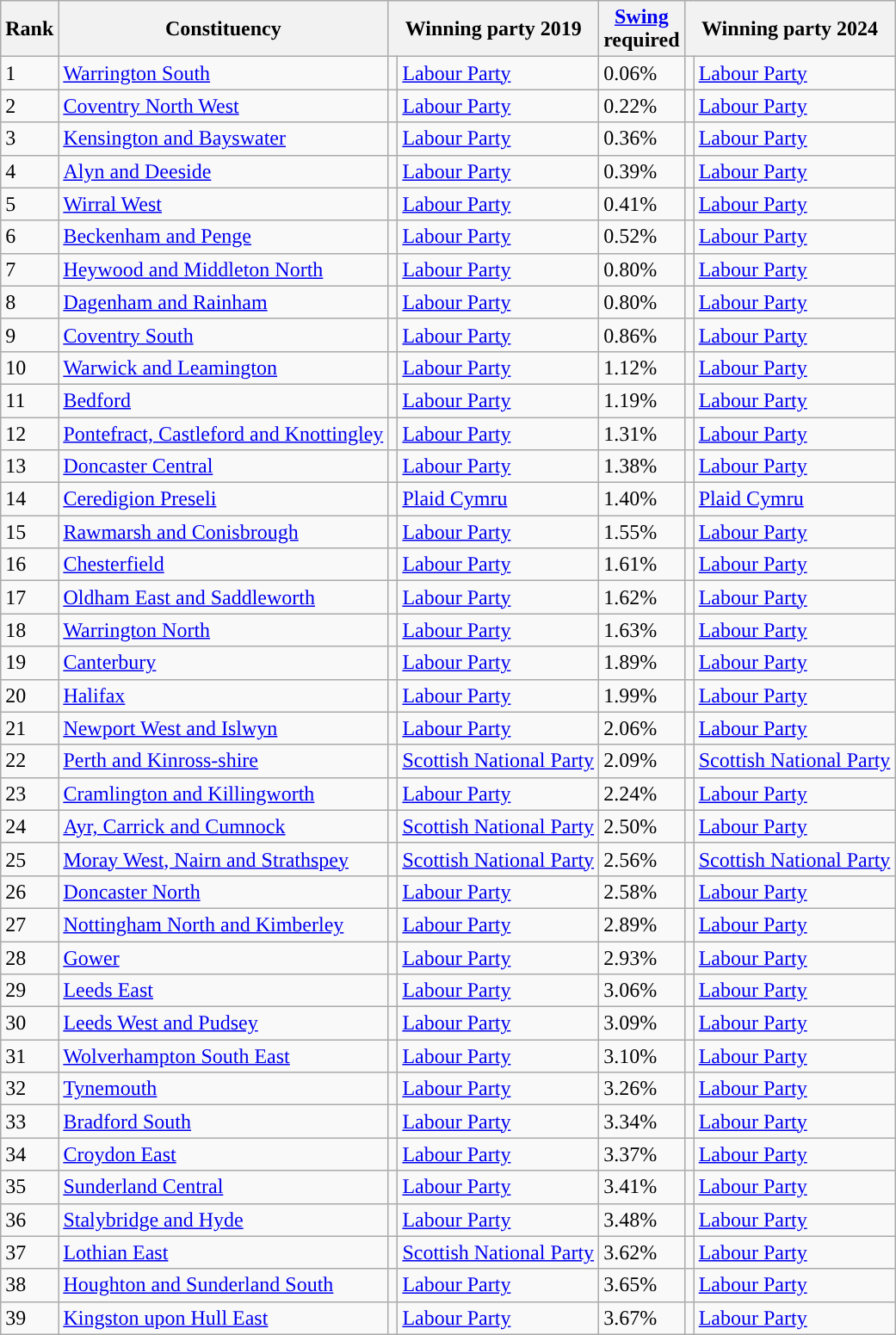<table class="wikitable sortable">
<tr>
<th>Rank</th>
<th>Constituency</th>
<th colspan="2">Winning party 2019</th>
<th><a href='#'>Swing</a> <br>required</th>
<th colspan="2">Winning party 2024</th>
</tr>
<tr>
<td>1</td>
<td><a href='#'>Warrington South</a></td>
<td class="unsortable" style="background-color: "></td>
<td><a href='#'>Labour Party</a></td>
<td>0.06%</td>
<td class="unsortable" style="background-color: "></td>
<td><a href='#'>Labour Party</a></td>
</tr>
<tr>
<td>2</td>
<td><a href='#'>Coventry North West</a></td>
<td class="unsortable" style="background-color: "></td>
<td><a href='#'>Labour Party</a></td>
<td>0.22%</td>
<td class="unsortable" style="background-color: "></td>
<td><a href='#'>Labour Party</a></td>
</tr>
<tr>
<td>3</td>
<td><a href='#'>Kensington and Bayswater</a></td>
<td class="unsortable" style="background-color: "></td>
<td><a href='#'>Labour Party</a></td>
<td>0.36%</td>
<td class="unsortable" style="background-color: "></td>
<td><a href='#'>Labour Party</a></td>
</tr>
<tr>
<td>4</td>
<td><a href='#'>Alyn and Deeside</a></td>
<td class="unsortable" style="background-color: "></td>
<td><a href='#'>Labour Party</a></td>
<td>0.39%</td>
<td class="unsortable" style="background-color: "></td>
<td><a href='#'>Labour Party</a></td>
</tr>
<tr>
<td>5</td>
<td><a href='#'>Wirral West</a></td>
<td class="unsortable" style="background-color: "></td>
<td><a href='#'>Labour Party</a></td>
<td>0.41%</td>
<td class="unsortable" style="background-color: "></td>
<td><a href='#'>Labour Party</a></td>
</tr>
<tr>
<td>6</td>
<td><a href='#'>Beckenham and Penge</a></td>
<td class="unsortable" style="background-color: "></td>
<td><a href='#'>Labour Party</a></td>
<td>0.52%</td>
<td class="unsortable" style="background-color: "></td>
<td><a href='#'>Labour Party</a></td>
</tr>
<tr>
<td>7</td>
<td><a href='#'>Heywood and Middleton North</a></td>
<td class="unsortable" style="background-color: "></td>
<td><a href='#'>Labour Party</a></td>
<td>0.80%</td>
<td class="unsortable" style="background-color: "></td>
<td><a href='#'>Labour Party</a></td>
</tr>
<tr>
<td>8</td>
<td><a href='#'>Dagenham and Rainham</a></td>
<td class="unsortable" style="background-color: "></td>
<td><a href='#'>Labour Party</a></td>
<td>0.80%</td>
<td class="unsortable" style="background-color: "></td>
<td><a href='#'>Labour Party</a></td>
</tr>
<tr>
<td>9</td>
<td><a href='#'>Coventry South</a></td>
<td class="unsortable" style="background-color: "></td>
<td><a href='#'>Labour Party</a></td>
<td>0.86%</td>
<td class="unsortable" style="background-color: "></td>
<td><a href='#'>Labour Party</a></td>
</tr>
<tr>
<td>10</td>
<td><a href='#'>Warwick and Leamington</a></td>
<td class="unsortable" style="background-color: "></td>
<td><a href='#'>Labour Party</a></td>
<td>1.12%</td>
<td class="unsortable" style="background-color: "></td>
<td><a href='#'>Labour Party</a></td>
</tr>
<tr>
<td>11</td>
<td><a href='#'>Bedford</a></td>
<td class="unsortable" style="background-color: "></td>
<td><a href='#'>Labour Party</a></td>
<td>1.19%</td>
<td class="unsortable" style="background-color: "></td>
<td><a href='#'>Labour Party</a></td>
</tr>
<tr>
<td>12</td>
<td><a href='#'>Pontefract, Castleford and Knottingley</a></td>
<td class="unsortable" style="background-color: "></td>
<td><a href='#'>Labour Party</a></td>
<td>1.31%</td>
<td class="unsortable" style="background-color: "></td>
<td><a href='#'>Labour Party</a></td>
</tr>
<tr>
<td>13</td>
<td><a href='#'>Doncaster Central</a></td>
<td class="unsortable" style="background-color: "></td>
<td><a href='#'>Labour Party</a></td>
<td>1.38%</td>
<td class="unsortable" style="background-color: "></td>
<td><a href='#'>Labour Party</a></td>
</tr>
<tr>
<td>14</td>
<td><a href='#'>Ceredigion Preseli</a></td>
<td class="unsortable" style="background-color: "></td>
<td><a href='#'>Plaid Cymru</a></td>
<td>1.40%</td>
<td class="unsortable" style="background-color: "></td>
<td><a href='#'>Plaid Cymru</a></td>
</tr>
<tr>
<td>15</td>
<td><a href='#'>Rawmarsh and Conisbrough</a></td>
<td class="unsortable" style="background-color: "></td>
<td><a href='#'>Labour Party</a></td>
<td>1.55%</td>
<td class="unsortable" style="background-color: "></td>
<td><a href='#'>Labour Party</a></td>
</tr>
<tr>
<td>16</td>
<td><a href='#'>Chesterfield</a></td>
<td class="unsortable" style="background-color: "></td>
<td><a href='#'>Labour Party</a></td>
<td>1.61%</td>
<td class="unsortable" style="background-color: "></td>
<td><a href='#'>Labour Party</a></td>
</tr>
<tr>
<td>17</td>
<td><a href='#'>Oldham East and Saddleworth</a></td>
<td class="unsortable" style="background-color: "></td>
<td><a href='#'>Labour Party</a></td>
<td>1.62%</td>
<td class="unsortable" style="background-color: "></td>
<td><a href='#'>Labour Party</a></td>
</tr>
<tr>
<td>18</td>
<td><a href='#'>Warrington North</a></td>
<td class="unsortable" style="background-color: "></td>
<td><a href='#'>Labour Party</a></td>
<td>1.63%</td>
<td class="unsortable" style="background-color: "></td>
<td><a href='#'>Labour Party</a></td>
</tr>
<tr>
<td>19</td>
<td><a href='#'>Canterbury</a></td>
<td class="unsortable" style="background-color: "></td>
<td><a href='#'>Labour Party</a></td>
<td>1.89%</td>
<td class="unsortable" style="background-color: "></td>
<td><a href='#'>Labour Party</a></td>
</tr>
<tr>
<td>20</td>
<td><a href='#'>Halifax</a></td>
<td class="unsortable" style="background-color: "></td>
<td><a href='#'>Labour Party</a></td>
<td>1.99%</td>
<td class="unsortable" style="background-color: "></td>
<td><a href='#'>Labour Party</a></td>
</tr>
<tr>
<td>21</td>
<td><a href='#'>Newport West and Islwyn</a></td>
<td class="unsortable" style="background-color: "></td>
<td><a href='#'>Labour Party</a></td>
<td>2.06%</td>
<td class="unsortable" style="background-color: "></td>
<td><a href='#'>Labour Party</a></td>
</tr>
<tr>
<td>22</td>
<td><a href='#'>Perth and Kinross-shire</a></td>
<td class="unsortable" style="background-color: "></td>
<td><a href='#'>Scottish National Party</a></td>
<td>2.09%</td>
<td class="unsortable" style="background-color: "></td>
<td><a href='#'>Scottish National Party</a></td>
</tr>
<tr>
<td>23</td>
<td><a href='#'>Cramlington and Killingworth</a></td>
<td class="unsortable" style="background-color: "></td>
<td><a href='#'>Labour Party</a></td>
<td>2.24%</td>
<td class="unsortable" style="background-color: "></td>
<td><a href='#'>Labour Party</a></td>
</tr>
<tr>
<td>24</td>
<td><a href='#'>Ayr, Carrick and Cumnock</a></td>
<td class="unsortable" style="background-color: "></td>
<td><a href='#'>Scottish National Party</a></td>
<td>2.50%</td>
<td class="unsortable" style="background-color: "></td>
<td><a href='#'>Labour Party</a></td>
</tr>
<tr>
<td>25</td>
<td><a href='#'>Moray West, Nairn and Strathspey</a></td>
<td class="unsortable" style="background-color: "></td>
<td><a href='#'>Scottish National Party</a></td>
<td>2.56%</td>
<td class="unsortable" style="background-color: "></td>
<td><a href='#'>Scottish National Party</a></td>
</tr>
<tr>
<td>26</td>
<td><a href='#'>Doncaster North</a></td>
<td class="unsortable" style="background-color: "></td>
<td><a href='#'>Labour Party</a></td>
<td>2.58%</td>
<td class="unsortable" style="background-color: "></td>
<td><a href='#'>Labour Party</a></td>
</tr>
<tr>
<td>27</td>
<td><a href='#'>Nottingham North and Kimberley</a></td>
<td class="unsortable" style="background-color: "></td>
<td><a href='#'>Labour Party</a></td>
<td>2.89%</td>
<td class="unsortable" style="background-color: "></td>
<td><a href='#'>Labour Party</a></td>
</tr>
<tr>
<td>28</td>
<td><a href='#'>Gower</a></td>
<td class="unsortable" style="background-color: "></td>
<td><a href='#'>Labour Party</a></td>
<td>2.93%</td>
<td class="unsortable" style="background-color: "></td>
<td><a href='#'>Labour Party</a></td>
</tr>
<tr>
<td>29</td>
<td><a href='#'>Leeds East</a></td>
<td class="unsortable" style="background-color: "></td>
<td><a href='#'>Labour Party</a></td>
<td>3.06%</td>
<td class="unsortable" style="background-color: "></td>
<td><a href='#'>Labour Party</a></td>
</tr>
<tr>
<td>30</td>
<td><a href='#'>Leeds West and Pudsey</a></td>
<td class="unsortable" style="background-color: "></td>
<td><a href='#'>Labour Party</a></td>
<td>3.09%</td>
<td class="unsortable" style="background-color: "></td>
<td><a href='#'>Labour Party</a></td>
</tr>
<tr>
<td>31</td>
<td><a href='#'>Wolverhampton South East</a></td>
<td class="unsortable" style="background-color: "></td>
<td><a href='#'>Labour Party</a></td>
<td>3.10%</td>
<td class="unsortable" style="background-color: "></td>
<td><a href='#'>Labour Party</a></td>
</tr>
<tr>
<td>32</td>
<td><a href='#'>Tynemouth</a></td>
<td class="unsortable" style="background-color: "></td>
<td><a href='#'>Labour Party</a></td>
<td>3.26%</td>
<td class="unsortable" style="background-color: "></td>
<td><a href='#'>Labour Party</a></td>
</tr>
<tr>
<td>33</td>
<td><a href='#'>Bradford South</a></td>
<td class="unsortable" style="background-color: "></td>
<td><a href='#'>Labour Party</a></td>
<td>3.34%</td>
<td class="unsortable" style="background-color: "></td>
<td><a href='#'>Labour Party</a></td>
</tr>
<tr>
<td>34</td>
<td><a href='#'>Croydon East</a></td>
<td class="unsortable" style="background-color: "></td>
<td><a href='#'>Labour Party</a></td>
<td>3.37%</td>
<td class="unsortable" style="background-color: "></td>
<td><a href='#'>Labour Party</a></td>
</tr>
<tr>
<td>35</td>
<td><a href='#'>Sunderland Central</a></td>
<td class="unsortable" style="background-color: "></td>
<td><a href='#'>Labour Party</a></td>
<td>3.41%</td>
<td class="unsortable" style="background-color: "></td>
<td><a href='#'>Labour Party</a></td>
</tr>
<tr>
<td>36</td>
<td><a href='#'>Stalybridge and Hyde</a></td>
<td class="unsortable" style="background-color: "></td>
<td><a href='#'>Labour Party</a></td>
<td>3.48%</td>
<td class="unsortable" style="background-color: "></td>
<td><a href='#'>Labour Party</a></td>
</tr>
<tr>
<td>37</td>
<td><a href='#'>Lothian East</a></td>
<td class="unsortable" style="background-color: "></td>
<td><a href='#'>Scottish National Party</a></td>
<td>3.62%</td>
<td class="unsortable" style="background-color: "></td>
<td><a href='#'>Labour Party</a></td>
</tr>
<tr>
<td>38</td>
<td><a href='#'>Houghton and Sunderland South</a></td>
<td class="unsortable" style="background-color: "></td>
<td><a href='#'>Labour Party</a></td>
<td>3.65%</td>
<td class="unsortable" style="background-color: "></td>
<td><a href='#'>Labour Party</a></td>
</tr>
<tr>
<td>39</td>
<td><a href='#'>Kingston upon Hull East</a></td>
<td class="unsortable" style="background-color: "></td>
<td><a href='#'>Labour Party</a></td>
<td>3.67%</td>
<td class="unsortable" style="background-color: "></td>
<td><a href='#'>Labour Party</a></td>
</tr>
</table>
